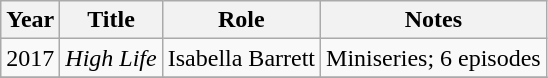<table class="wikitable sortable">
<tr>
<th>Year</th>
<th>Title</th>
<th>Role</th>
<th class="unsortable">Notes</th>
</tr>
<tr>
<td>2017</td>
<td><em>High Life</em></td>
<td>Isabella Barrett</td>
<td>Miniseries; 6 episodes</td>
</tr>
<tr>
</tr>
</table>
